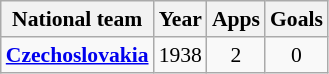<table class="wikitable" style="font-size:90%; text-align: center;">
<tr>
<th>National team</th>
<th>Year</th>
<th>Apps</th>
<th>Goals</th>
</tr>
<tr>
<td rowspan=7><strong><a href='#'>Czechoslovakia</a></strong></td>
<td>1938</td>
<td>2</td>
<td>0</td>
</tr>
</table>
